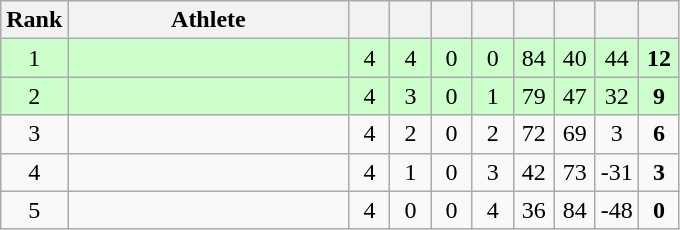<table class=wikitable style="text-align:center">
<tr>
<th width=20>Rank</th>
<th width=180>Athlete</th>
<th width=20></th>
<th width=20></th>
<th width=20></th>
<th width=20></th>
<th width=20></th>
<th width=20></th>
<th width=20></th>
<th width=20></th>
</tr>
<tr bgcolor="#ccffcc">
<td>1</td>
<td align=left></td>
<td>4</td>
<td>4</td>
<td>0</td>
<td>0</td>
<td>84</td>
<td>40</td>
<td>44</td>
<td><strong>12</strong></td>
</tr>
<tr bgcolor="#ccffcc">
<td>2</td>
<td align=left></td>
<td>4</td>
<td>3</td>
<td>0</td>
<td>1</td>
<td>79</td>
<td>47</td>
<td>32</td>
<td><strong>9</strong></td>
</tr>
<tr>
<td>3</td>
<td align=left></td>
<td>4</td>
<td>2</td>
<td>0</td>
<td>2</td>
<td>72</td>
<td>69</td>
<td>3</td>
<td><strong>6</strong></td>
</tr>
<tr>
<td>4</td>
<td align=left></td>
<td>4</td>
<td>1</td>
<td>0</td>
<td>3</td>
<td>42</td>
<td>73</td>
<td>-31</td>
<td><strong>3</strong></td>
</tr>
<tr>
<td>5</td>
<td align=left></td>
<td>4</td>
<td>0</td>
<td>0</td>
<td>4</td>
<td>36</td>
<td>84</td>
<td>-48</td>
<td><strong>0</strong></td>
</tr>
</table>
